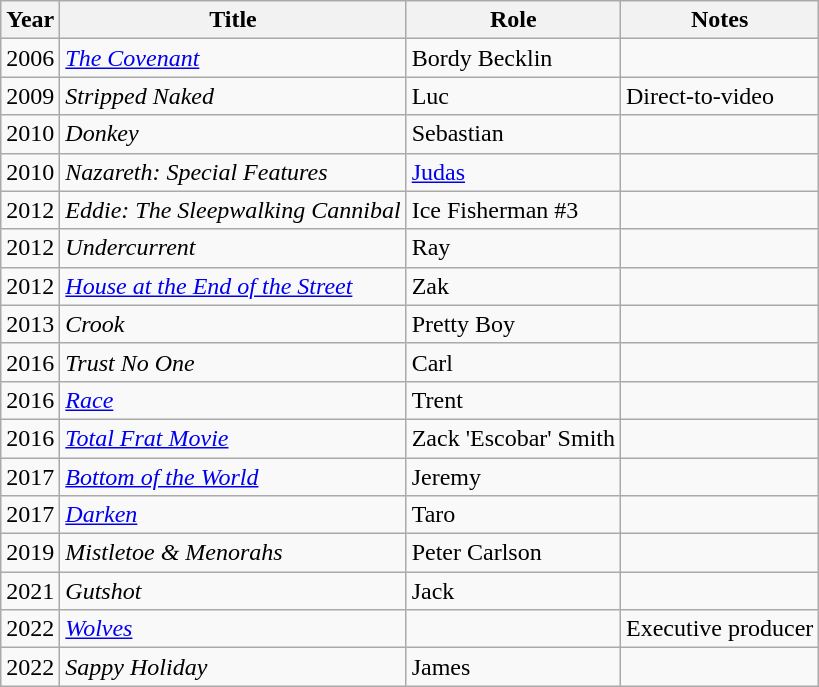<table class="wikitable sortable">
<tr>
<th>Year</th>
<th>Title</th>
<th>Role</th>
<th>Notes</th>
</tr>
<tr>
<td>2006</td>
<td><a href='#'><em>The Covenant</em></a></td>
<td>Bordy Becklin</td>
<td></td>
</tr>
<tr>
<td>2009</td>
<td><em>Stripped Naked</em></td>
<td>Luc</td>
<td>Direct-to-video</td>
</tr>
<tr>
<td>2010</td>
<td><em>Donkey</em></td>
<td>Sebastian</td>
<td></td>
</tr>
<tr>
<td>2010</td>
<td><em>Nazareth: Special Features</em></td>
<td><a href='#'>Judas</a></td>
<td></td>
</tr>
<tr>
<td>2012</td>
<td><em>Eddie: The Sleepwalking Cannibal</em></td>
<td>Ice Fisherman #3</td>
<td></td>
</tr>
<tr>
<td>2012</td>
<td><em>Undercurrent</em></td>
<td>Ray</td>
<td></td>
</tr>
<tr>
<td>2012</td>
<td><em><a href='#'>House at the End of the Street</a></em></td>
<td>Zak</td>
<td></td>
</tr>
<tr>
<td>2013</td>
<td><em>Crook</em></td>
<td>Pretty Boy</td>
<td></td>
</tr>
<tr>
<td>2016</td>
<td><em>Trust No One</em></td>
<td>Carl</td>
<td></td>
</tr>
<tr>
<td>2016</td>
<td><a href='#'><em>Race</em></a></td>
<td>Trent</td>
<td></td>
</tr>
<tr>
<td>2016</td>
<td><em><a href='#'>Total Frat Movie</a></em></td>
<td>Zack 'Escobar' Smith</td>
<td></td>
</tr>
<tr>
<td>2017</td>
<td><a href='#'><em>Bottom of the World</em></a></td>
<td>Jeremy</td>
<td></td>
</tr>
<tr>
<td>2017</td>
<td><em><a href='#'>Darken</a></em></td>
<td>Taro</td>
<td></td>
</tr>
<tr>
<td>2019</td>
<td><em>Mistletoe & Menorahs</em></td>
<td>Peter Carlson</td>
<td></td>
</tr>
<tr>
<td>2021</td>
<td><em>Gutshot</em></td>
<td>Jack</td>
<td></td>
</tr>
<tr>
<td>2022</td>
<td><em><a href='#'>Wolves</a></em></td>
<td></td>
<td>Executive producer</td>
</tr>
<tr>
<td>2022</td>
<td><em>Sappy Holiday</em></td>
<td>James</td>
<td></td>
</tr>
</table>
